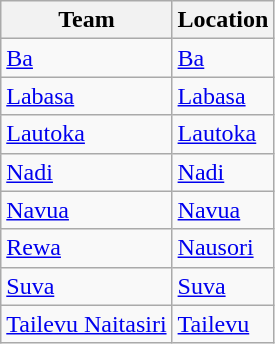<table class="wikitable sortable">
<tr>
<th>Team</th>
<th>Location</th>
</tr>
<tr>
<td><a href='#'>Ba</a></td>
<td><a href='#'>Ba</a></td>
</tr>
<tr>
<td><a href='#'>Labasa</a></td>
<td><a href='#'>Labasa</a></td>
</tr>
<tr>
<td><a href='#'>Lautoka</a></td>
<td><a href='#'>Lautoka</a></td>
</tr>
<tr>
<td><a href='#'>Nadi</a></td>
<td><a href='#'>Nadi</a></td>
</tr>
<tr>
<td><a href='#'>Navua</a></td>
<td><a href='#'>Navua</a></td>
</tr>
<tr>
<td><a href='#'>Rewa</a></td>
<td><a href='#'>Nausori</a></td>
</tr>
<tr>
<td><a href='#'>Suva</a></td>
<td><a href='#'>Suva</a></td>
</tr>
<tr>
<td><a href='#'>Tailevu Naitasiri</a></td>
<td><a href='#'>Tailevu</a></td>
</tr>
</table>
